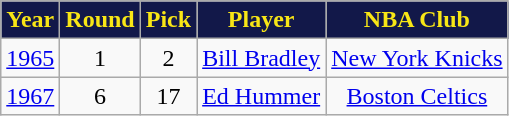<table class="wikitable">
<tr>
<th style="background:#121849; color:#f8e616;">Year</th>
<th style="background:#121849; color:#f8e616;">Round</th>
<th style="background:#121849; color:#f8e616;">Pick</th>
<th style="background:#121849; color:#f8e616;">Player</th>
<th style="background:#121849; color:#f8e616;">NBA Club</th>
</tr>
<tr style="text-align:center;">
<td><a href='#'>1965</a></td>
<td>1</td>
<td>2</td>
<td><a href='#'>Bill Bradley</a></td>
<td><a href='#'>New York Knicks</a></td>
</tr>
<tr style="text-align:center;">
<td><a href='#'>1967</a></td>
<td>6</td>
<td>17</td>
<td><a href='#'>Ed Hummer</a></td>
<td><a href='#'>Boston Celtics</a></td>
</tr>
</table>
